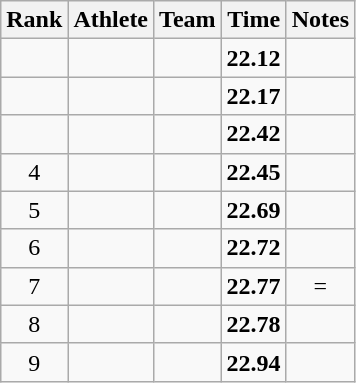<table class="wikitable sortable" style="text-align:center">
<tr>
<th>Rank</th>
<th>Athlete</th>
<th>Team</th>
<th>Time</th>
<th>Notes</th>
</tr>
<tr>
<td></td>
<td align=left></td>
<td></td>
<td><strong>22.12</strong></td>
<td> </td>
</tr>
<tr>
<td></td>
<td align=left></td>
<td></td>
<td><strong>22.17</strong></td>
<td></td>
</tr>
<tr>
<td></td>
<td align=left></td>
<td></td>
<td><strong>22.42</strong></td>
<td></td>
</tr>
<tr>
<td>4</td>
<td align=left></td>
<td></td>
<td><strong>22.45</strong></td>
<td></td>
</tr>
<tr>
<td>5</td>
<td align=left></td>
<td></td>
<td><strong>22.69</strong></td>
<td></td>
</tr>
<tr>
<td>6</td>
<td align=left></td>
<td></td>
<td><strong>22.72</strong></td>
<td></td>
</tr>
<tr>
<td>7</td>
<td align=left></td>
<td></td>
<td><strong>22.77</strong></td>
<td>=</td>
</tr>
<tr>
<td>8</td>
<td align=left></td>
<td></td>
<td><strong>22.78</strong></td>
<td></td>
</tr>
<tr>
<td>9</td>
<td align=left></td>
<td></td>
<td><strong>22.94</strong></td>
<td></td>
</tr>
</table>
